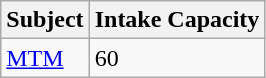<table class="wikitable">
<tr>
<th>Subject</th>
<th>Intake Capacity</th>
</tr>
<tr>
<td><a href='#'>MTM</a></td>
<td>60</td>
</tr>
</table>
